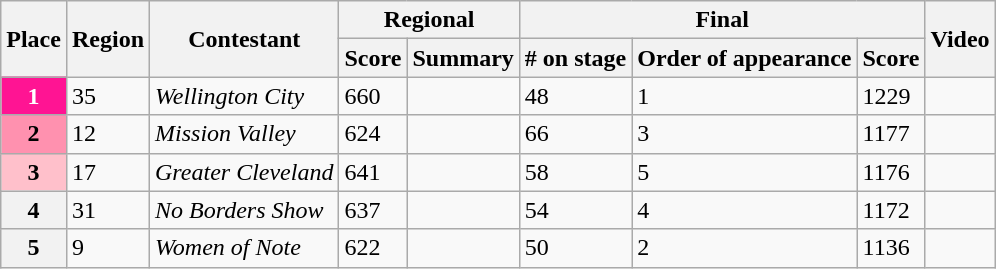<table class="wikitable sortable">
<tr>
<th rowspan="2" scope="col">Place</th>
<th rowspan="2" scope="col">Region</th>
<th rowspan="2" scope="col">Contestant</th>
<th colspan="2" scope="col">Regional</th>
<th colspan="3">Final</th>
<th rowspan="2" scope="col" class="unsortable">Video<br></th>
</tr>
<tr>
<th scope="col">Score</th>
<th scope="col" class="unsortable">Summary</th>
<th># on stage</th>
<th scope="col">Order of appearance</th>
<th scope="col">Score</th>
</tr>
<tr>
<th scope="row" style="background: #FF1493; color:#fff;">1</th>
<td>35</td>
<td><em>Wellington City</em></td>
<td>660</td>
<td></td>
<td>48</td>
<td>1</td>
<td>1229</td>
<td></td>
</tr>
<tr>
<th scope="row" style="background: #FF91AF;">2</th>
<td>12</td>
<td><em>Mission Valley</em></td>
<td>624</td>
<td></td>
<td>66</td>
<td>3</td>
<td>1177</td>
<td></td>
</tr>
<tr>
<th scope="row" style="background: pink;">3</th>
<td>17</td>
<td><em>Greater Cleveland</em></td>
<td>641</td>
<td></td>
<td>58</td>
<td>5</td>
<td>1176</td>
<td></td>
</tr>
<tr>
<th>4</th>
<td>31</td>
<td><em>No Borders Show</em></td>
<td>637</td>
<td></td>
<td>54</td>
<td>4</td>
<td>1172</td>
<td></td>
</tr>
<tr>
<th>5</th>
<td>9</td>
<td><em>Women of Note</em></td>
<td>622</td>
<td></td>
<td>50</td>
<td>2</td>
<td>1136</td>
<td></td>
</tr>
</table>
